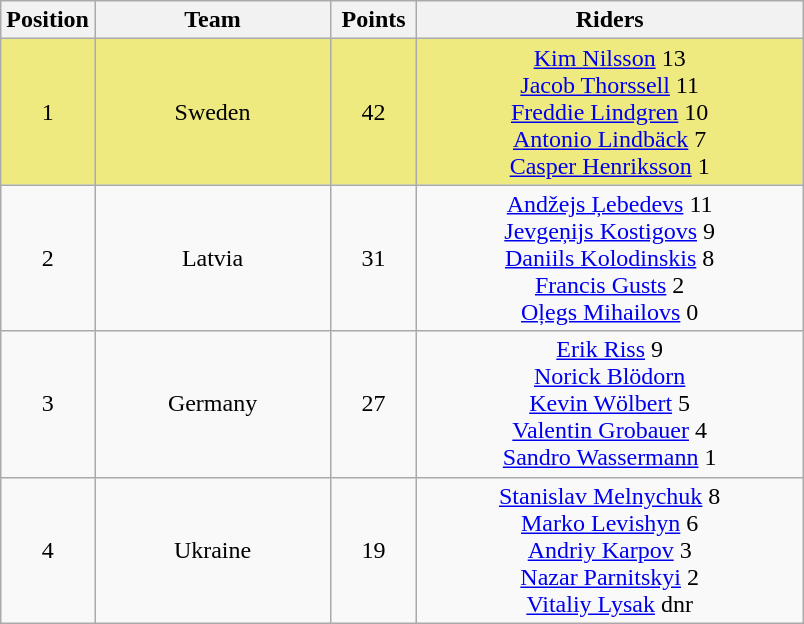<table class="wikitable" style="text-align:center">
<tr align=center>
<th width=50>Position</th>
<th width=150>Team</th>
<th width=50>Points</th>
<th width=250>Riders</th>
</tr>
<tr style="background:#EEEA80;">
<td>1</td>
<td> Sweden</td>
<td>42</td>
<td><a href='#'>Kim  Nilsson</a> 13<br><a href='#'>Jacob Thorssell</a> 11<br> <a href='#'>Freddie Lindgren</a> 10<br><a href='#'>Antonio Lindbäck</a> 7<br><a href='#'>Casper Henriksson</a> 1</td>
</tr>
<tr>
<td>2</td>
<td> Latvia</td>
<td>31</td>
<td><a href='#'>Andžejs Ļebedevs</a> 11<br><a href='#'>Jevgeņijs Kostigovs</a> 9<br><a href='#'>Daniils Kolodinskis</a> 8	<br><a href='#'>Francis Gusts</a> 2<br><a href='#'>Oļegs Mihailovs</a> 0</td>
</tr>
<tr>
<td>3</td>
<td> Germany</td>
<td>27</td>
<td><a href='#'>Erik Riss</a> 9<br> <a href='#'>Norick Blödorn</a> <br><a href='#'>Kevin Wölbert</a> 5<br><a href='#'>Valentin Grobauer</a> 4<br><a href='#'>Sandro Wassermann</a> 1</td>
</tr>
<tr>
<td>4</td>
<td> Ukraine</td>
<td>19</td>
<td><a href='#'>Stanislav Melnychuk</a> 8 <br><a href='#'>Marko Levishyn</a> 6<br><a href='#'>Andriy Karpov</a> 3<br><a href='#'>Nazar Parnitskyi</a> 2<br><a href='#'>Vitaliy Lysak</a> dnr</td>
</tr>
</table>
